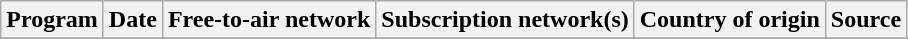<table class="wikitable plainrowheaders sortable" style="text-align:left">
<tr>
<th scope="col">Program</th>
<th scope="col">Date</th>
<th scope="col">Free-to-air network</th>
<th scope="col">Subscription network(s)</th>
<th scope="col">Country of origin</th>
<th scope="col" class="unsortable">Source</th>
</tr>
<tr>
</tr>
</table>
